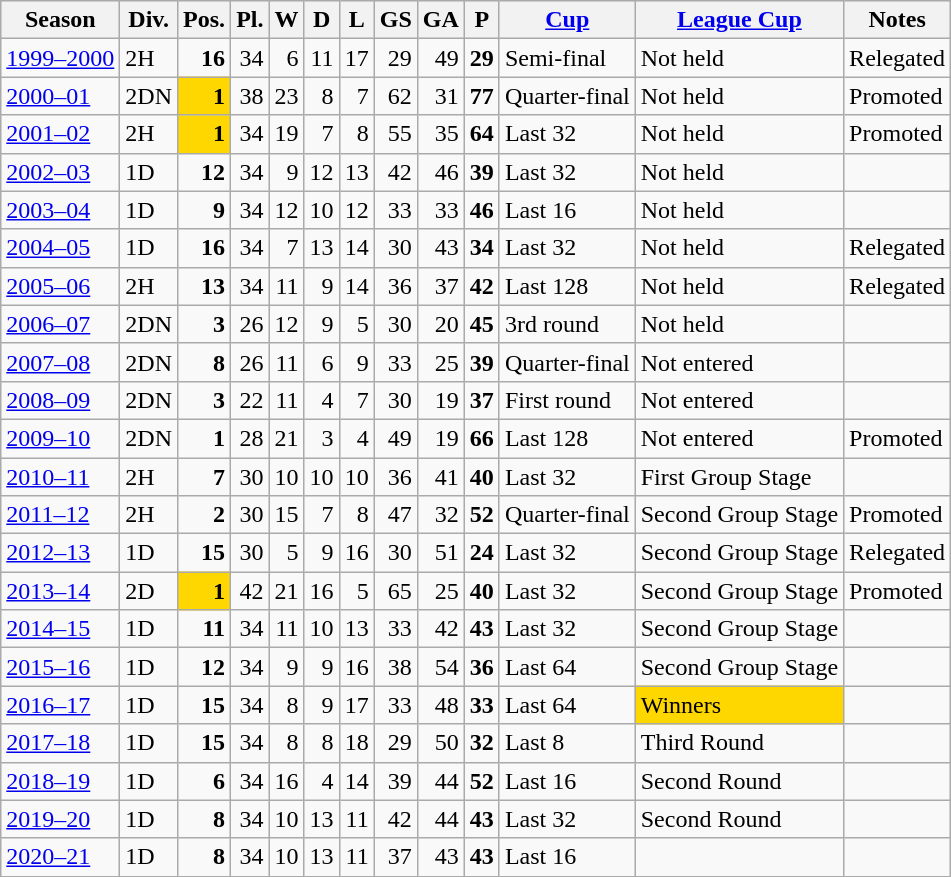<table class="wikitable collapsible collapsed">
<tr bgcolor="#efefef">
<th>Season</th>
<th>Div.</th>
<th>Pos.</th>
<th>Pl.</th>
<th>W</th>
<th>D</th>
<th>L</th>
<th>GS</th>
<th>GA</th>
<th>P</th>
<th><a href='#'>Cup</a></th>
<th><a href='#'>League Cup</a></th>
<th>Notes</th>
</tr>
<tr>
<td><a href='#'>1999–2000</a></td>
<td>2H</td>
<td align=right><strong>16</strong></td>
<td align=right>34</td>
<td align=right>6</td>
<td align=right>11</td>
<td align=right>17</td>
<td align=right>29</td>
<td align=right>49</td>
<td align=right><strong>29</strong></td>
<td>Semi-final</td>
<td>Not held</td>
<td>Relegated</td>
</tr>
<tr>
<td><a href='#'>2000–01</a></td>
<td>2DN</td>
<td align=right style="background:gold;"><strong>1</strong></td>
<td align=right>38</td>
<td align=right>23</td>
<td align=right>8</td>
<td align=right>7</td>
<td align=right>62</td>
<td align=right>31</td>
<td align=right><strong>77</strong></td>
<td>Quarter-final</td>
<td>Not held</td>
<td>Promoted</td>
</tr>
<tr>
<td><a href='#'>2001–02</a></td>
<td>2H</td>
<td align=right style="background:gold;"><strong>1</strong></td>
<td align=right>34</td>
<td align=right>19</td>
<td align=right>7</td>
<td align=right>8</td>
<td align=right>55</td>
<td align=right>35</td>
<td align=right><strong>64</strong></td>
<td>Last 32</td>
<td>Not held</td>
<td>Promoted</td>
</tr>
<tr>
<td><a href='#'>2002–03</a></td>
<td>1D</td>
<td align=right><strong>12</strong></td>
<td align=right>34</td>
<td align=right>9</td>
<td align=right>12</td>
<td align=right>13</td>
<td align=right>42</td>
<td align=right>46</td>
<td align=right><strong>39</strong></td>
<td>Last 32</td>
<td>Not held</td>
<td></td>
</tr>
<tr>
<td><a href='#'>2003–04</a></td>
<td>1D</td>
<td align=right><strong>9</strong></td>
<td align=right>34</td>
<td align=right>12</td>
<td align=right>10</td>
<td align=right>12</td>
<td align=right>33</td>
<td align=right>33</td>
<td align=right><strong>46</strong></td>
<td>Last 16</td>
<td>Not held</td>
<td></td>
</tr>
<tr>
<td><a href='#'>2004–05</a></td>
<td>1D</td>
<td align=right><strong>16</strong></td>
<td align=right>34</td>
<td align=right>7</td>
<td align=right>13</td>
<td align=right>14</td>
<td align=right>30</td>
<td align=right>43</td>
<td align=right><strong>34</strong></td>
<td>Last 32</td>
<td>Not held</td>
<td>Relegated</td>
</tr>
<tr>
<td><a href='#'>2005–06</a></td>
<td>2H</td>
<td align=right><strong>13</strong></td>
<td align=right>34</td>
<td align=right>11</td>
<td align=right>9</td>
<td align=right>14</td>
<td align=right>36</td>
<td align=right>37</td>
<td align=right><strong>42</strong></td>
<td>Last 128</td>
<td>Not held</td>
<td>Relegated</td>
</tr>
<tr>
<td><a href='#'>2006–07</a></td>
<td>2DN</td>
<td align=right><strong>3</strong></td>
<td align=right>26</td>
<td align=right>12</td>
<td align=right>9</td>
<td align=right>5</td>
<td align=right>30</td>
<td align=right>20</td>
<td align=right><strong>45</strong></td>
<td>3rd round</td>
<td>Not held</td>
<td></td>
</tr>
<tr>
<td><a href='#'>2007–08</a></td>
<td>2DN</td>
<td align=right><strong>8</strong></td>
<td align=right>26</td>
<td align=right>11</td>
<td align=right>6</td>
<td align=right>9</td>
<td align=right>33</td>
<td align=right>25</td>
<td align=right><strong>39</strong></td>
<td>Quarter-final</td>
<td>Not entered</td>
<td></td>
</tr>
<tr>
<td><a href='#'>2008–09</a></td>
<td>2DN</td>
<td align=right><strong>3</strong></td>
<td align=right>22</td>
<td align=right>11</td>
<td align=right>4</td>
<td align=right>7</td>
<td align=right>30</td>
<td align=right>19</td>
<td align=right><strong>37</strong></td>
<td>First round</td>
<td>Not entered</td>
<td></td>
</tr>
<tr>
<td><a href='#'>2009–10</a></td>
<td>2DN</td>
<td align=right><strong>1</strong></td>
<td align=right>28</td>
<td align=right>21</td>
<td align=right>3</td>
<td align=right>4</td>
<td align=right>49</td>
<td align=right>19</td>
<td align=right><strong>66</strong></td>
<td>Last 128</td>
<td>Not entered</td>
<td>Promoted</td>
</tr>
<tr>
<td><a href='#'>2010–11</a></td>
<td>2H</td>
<td align=right><strong>7</strong></td>
<td align=right>30</td>
<td align=right>10</td>
<td align=right>10</td>
<td align=right>10</td>
<td align=right>36</td>
<td align=right>41</td>
<td align=right><strong>40</strong></td>
<td>Last 32</td>
<td>First Group Stage</td>
<td></td>
</tr>
<tr>
<td><a href='#'>2011–12</a></td>
<td>2H</td>
<td align=right><strong>2</strong></td>
<td align=right>30</td>
<td align=right>15</td>
<td align=right>7</td>
<td align=right>8</td>
<td align=right>47</td>
<td align=right>32</td>
<td align=right><strong>52</strong></td>
<td>Quarter-final</td>
<td>Second Group Stage</td>
<td>Promoted</td>
</tr>
<tr>
<td><a href='#'>2012–13</a></td>
<td>1D</td>
<td align=right><strong>15</strong></td>
<td align=right>30</td>
<td align=right>5</td>
<td align=right>9</td>
<td align=right>16</td>
<td align=right>30</td>
<td align=right>51</td>
<td align=right><strong>24</strong></td>
<td>Last 32</td>
<td>Second Group Stage</td>
<td>Relegated</td>
</tr>
<tr>
<td><a href='#'>2013–14</a></td>
<td>2D</td>
<td align=right style="background:gold;"><strong>1</strong></td>
<td align=right>42</td>
<td align=right>21</td>
<td align=right>16</td>
<td align=right>5</td>
<td align=right>65</td>
<td align=right>25</td>
<td align=right><strong>40</strong></td>
<td>Last 32</td>
<td>Second Group Stage</td>
<td>Promoted</td>
</tr>
<tr>
<td><a href='#'>2014–15</a></td>
<td>1D</td>
<td align=right><strong>11</strong></td>
<td align=right>34</td>
<td align=right>11</td>
<td align=right>10</td>
<td align=right>13</td>
<td align=right>33</td>
<td align=right>42</td>
<td align=right><strong>43</strong></td>
<td>Last 32</td>
<td>Second Group Stage</td>
<td></td>
</tr>
<tr>
<td><a href='#'>2015–16</a></td>
<td>1D</td>
<td align=right><strong>12</strong></td>
<td align=right>34</td>
<td align=right>9</td>
<td align=right>9</td>
<td align=right>16</td>
<td align=right>38</td>
<td align=right>54</td>
<td align=right><strong>36</strong></td>
<td>Last 64</td>
<td>Second Group Stage</td>
<td></td>
</tr>
<tr>
<td><a href='#'>2016–17</a></td>
<td>1D</td>
<td align=right><strong>15</strong></td>
<td align=right>34</td>
<td align=right>8</td>
<td align=right>9</td>
<td align=right>17</td>
<td align=right>33</td>
<td align=right>48</td>
<td align=right><strong>33</strong></td>
<td>Last 64</td>
<td style="background:gold;">Winners</td>
<td></td>
</tr>
<tr>
<td><a href='#'>2017–18</a></td>
<td>1D</td>
<td align=right><strong>15</strong></td>
<td align=right>34</td>
<td align=right>8</td>
<td align=right>8</td>
<td align=right>18</td>
<td align=right>29</td>
<td align=right>50</td>
<td align=right><strong>32</strong></td>
<td>Last 8</td>
<td>Third Round</td>
<td></td>
</tr>
<tr>
<td><a href='#'>2018–19</a></td>
<td>1D</td>
<td align=right><strong>6</strong></td>
<td align=right>34</td>
<td align=right>16</td>
<td align=right>4</td>
<td align=right>14</td>
<td align=right>39</td>
<td align=right>44</td>
<td align=right><strong>52</strong></td>
<td>Last 16</td>
<td>Second Round</td>
<td></td>
</tr>
<tr>
<td><a href='#'>2019–20</a></td>
<td>1D</td>
<td align=right><strong>8</strong></td>
<td align=right>34</td>
<td align=right>10</td>
<td align=right>13</td>
<td align=right>11</td>
<td align=right>42</td>
<td align=right>44</td>
<td align=right><strong>43</strong></td>
<td>Last 32</td>
<td>Second Round</td>
<td></td>
</tr>
<tr>
<td><a href='#'>2020–21</a></td>
<td>1D</td>
<td align=right><strong>8</strong></td>
<td align=right>34</td>
<td align=right>10</td>
<td align=right>13</td>
<td align=right>11</td>
<td align=right>37</td>
<td align=right>43</td>
<td align=right><strong>43</strong></td>
<td>Last 16</td>
<td></td>
<td></td>
</tr>
</table>
